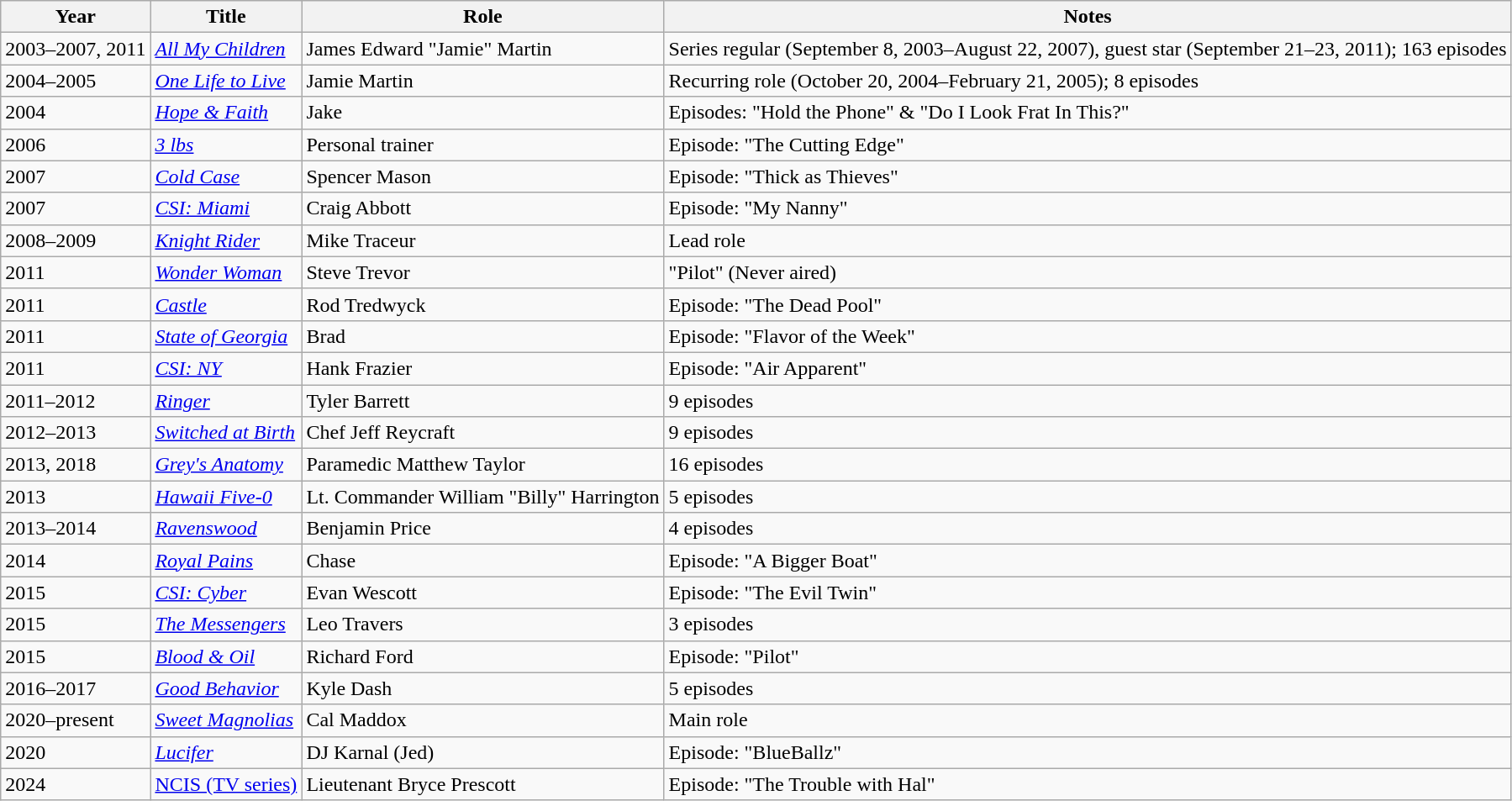<table class="wikitable sortable">
<tr>
<th>Year</th>
<th>Title</th>
<th>Role</th>
<th class="unsortable">Notes</th>
</tr>
<tr>
<td>2003–2007, 2011</td>
<td><em><a href='#'>All My Children</a></em></td>
<td>James Edward "Jamie" Martin</td>
<td>Series regular (September 8, 2003–August 22, 2007), guest star (September 21–23, 2011); 163 episodes</td>
</tr>
<tr>
<td>2004–2005</td>
<td><em><a href='#'>One Life to Live</a></em></td>
<td>Jamie Martin</td>
<td>Recurring role (October 20, 2004–February 21, 2005); 8 episodes</td>
</tr>
<tr>
<td>2004</td>
<td><em><a href='#'>Hope & Faith</a></em></td>
<td>Jake</td>
<td>Episodes: "Hold the Phone" & "Do I Look Frat In This?"</td>
</tr>
<tr>
<td>2006</td>
<td><em><a href='#'>3 lbs</a></em></td>
<td>Personal trainer</td>
<td>Episode: "The Cutting Edge"</td>
</tr>
<tr>
<td>2007</td>
<td><em><a href='#'>Cold Case</a></em></td>
<td>Spencer Mason</td>
<td>Episode: "Thick as Thieves"</td>
</tr>
<tr>
<td>2007</td>
<td><em><a href='#'>CSI: Miami</a></em></td>
<td>Craig Abbott</td>
<td>Episode: "My Nanny"</td>
</tr>
<tr>
<td>2008–2009</td>
<td><em><a href='#'>Knight Rider</a></em></td>
<td>Mike Traceur</td>
<td>Lead role</td>
</tr>
<tr>
<td>2011</td>
<td><em><a href='#'>Wonder Woman</a></em></td>
<td>Steve Trevor</td>
<td>"Pilot" (Never aired)</td>
</tr>
<tr>
<td>2011</td>
<td><em><a href='#'>Castle</a></em></td>
<td>Rod Tredwyck</td>
<td>Episode: "The Dead Pool"</td>
</tr>
<tr>
<td>2011</td>
<td><em><a href='#'>State of Georgia</a></em></td>
<td>Brad</td>
<td>Episode: "Flavor of the Week"</td>
</tr>
<tr>
<td>2011</td>
<td><em><a href='#'>CSI: NY</a></em></td>
<td>Hank Frazier</td>
<td>Episode: "Air Apparent"</td>
</tr>
<tr>
<td>2011–2012</td>
<td><em><a href='#'>Ringer</a></em></td>
<td>Tyler Barrett</td>
<td>9 episodes</td>
</tr>
<tr>
<td>2012–2013</td>
<td><em><a href='#'>Switched at Birth</a></em></td>
<td>Chef Jeff Reycraft</td>
<td>9 episodes</td>
</tr>
<tr>
<td>2013, 2018</td>
<td><em><a href='#'>Grey's Anatomy</a></em></td>
<td>Paramedic Matthew Taylor</td>
<td>16 episodes</td>
</tr>
<tr>
<td>2013</td>
<td><em><a href='#'>Hawaii Five-0</a></em></td>
<td>Lt. Commander William "Billy" Harrington</td>
<td>5 episodes</td>
</tr>
<tr>
<td>2013–2014</td>
<td><em><a href='#'>Ravenswood</a></em></td>
<td>Benjamin Price</td>
<td>4 episodes</td>
</tr>
<tr>
<td>2014</td>
<td><em><a href='#'>Royal Pains</a></em></td>
<td>Chase</td>
<td>Episode: "A Bigger Boat"</td>
</tr>
<tr>
<td>2015</td>
<td><em><a href='#'>CSI: Cyber</a></em></td>
<td>Evan Wescott</td>
<td>Episode: "The Evil Twin"</td>
</tr>
<tr>
<td>2015</td>
<td><em><a href='#'>The Messengers</a></em></td>
<td>Leo Travers</td>
<td>3 episodes</td>
</tr>
<tr>
<td>2015</td>
<td><em><a href='#'>Blood & Oil</a></em></td>
<td>Richard Ford</td>
<td>Episode: "Pilot"</td>
</tr>
<tr>
<td>2016–2017</td>
<td><em><a href='#'>Good Behavior</a></em></td>
<td>Kyle Dash</td>
<td>5 episodes</td>
</tr>
<tr>
<td>2020–present</td>
<td><em><a href='#'>Sweet Magnolias</a></em></td>
<td>Cal Maddox</td>
<td>Main role</td>
</tr>
<tr>
<td>2020</td>
<td><em><a href='#'>Lucifer</a></em></td>
<td>DJ Karnal (Jed)</td>
<td>Episode: "BlueBallz"</td>
</tr>
<tr>
<td>2024</td>
<td><a href='#'>NCIS (TV series)</a></td>
<td>Lieutenant Bryce Prescott</td>
<td>Episode: "The Trouble with Hal"</td>
</tr>
</table>
